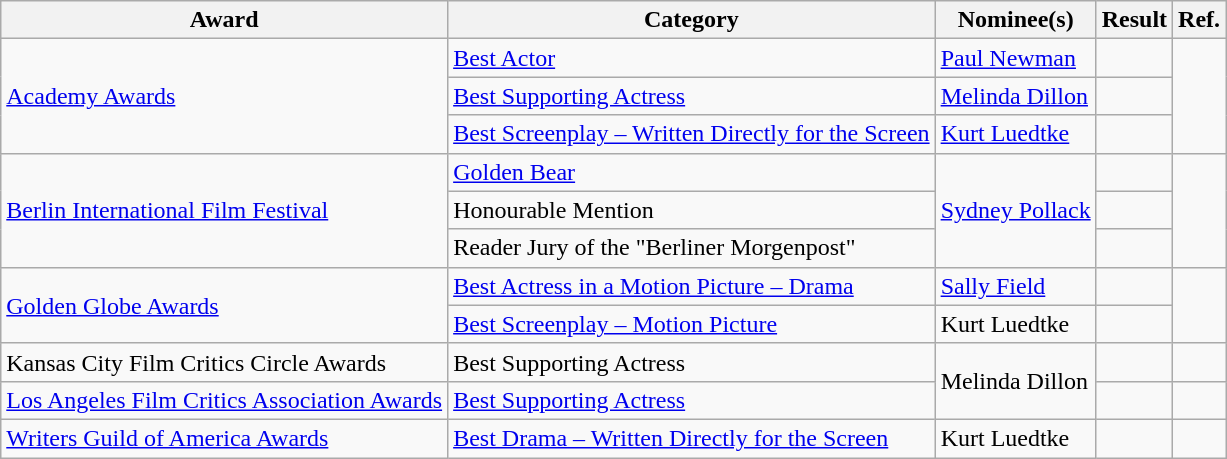<table class="wikitable plainrowheaders">
<tr>
<th>Award</th>
<th>Category</th>
<th>Nominee(s)</th>
<th>Result</th>
<th>Ref.</th>
</tr>
<tr>
<td rowspan="3"><a href='#'>Academy Awards</a></td>
<td><a href='#'>Best Actor</a></td>
<td><a href='#'>Paul Newman</a></td>
<td></td>
<td align="center" rowspan="3"></td>
</tr>
<tr>
<td><a href='#'>Best Supporting Actress</a></td>
<td><a href='#'>Melinda Dillon</a></td>
<td></td>
</tr>
<tr>
<td><a href='#'>Best Screenplay – Written Directly for the Screen</a></td>
<td><a href='#'>Kurt Luedtke</a></td>
<td></td>
</tr>
<tr>
<td rowspan="3"><a href='#'>Berlin International Film Festival</a></td>
<td><a href='#'>Golden Bear</a></td>
<td rowspan="3"><a href='#'>Sydney Pollack</a></td>
<td></td>
<td align="center" rowspan="3"></td>
</tr>
<tr>
<td>Honourable Mention</td>
<td></td>
</tr>
<tr>
<td>Reader Jury of the "Berliner Morgenpost"</td>
<td></td>
</tr>
<tr>
<td rowspan="2"><a href='#'>Golden Globe Awards</a></td>
<td><a href='#'>Best Actress in a Motion Picture – Drama</a></td>
<td><a href='#'>Sally Field</a></td>
<td></td>
<td align="center" rowspan="2"></td>
</tr>
<tr>
<td><a href='#'>Best Screenplay – Motion Picture</a></td>
<td>Kurt Luedtke</td>
<td></td>
</tr>
<tr>
<td>Kansas City Film Critics Circle Awards</td>
<td>Best Supporting Actress</td>
<td rowspan="2">Melinda Dillon</td>
<td></td>
<td align="center"></td>
</tr>
<tr>
<td><a href='#'>Los Angeles Film Critics Association Awards</a></td>
<td><a href='#'>Best Supporting Actress</a></td>
<td></td>
<td align="center"></td>
</tr>
<tr>
<td><a href='#'>Writers Guild of America Awards</a></td>
<td><a href='#'>Best Drama – Written Directly for the Screen</a></td>
<td>Kurt Luedtke</td>
<td></td>
<td align="center"></td>
</tr>
</table>
